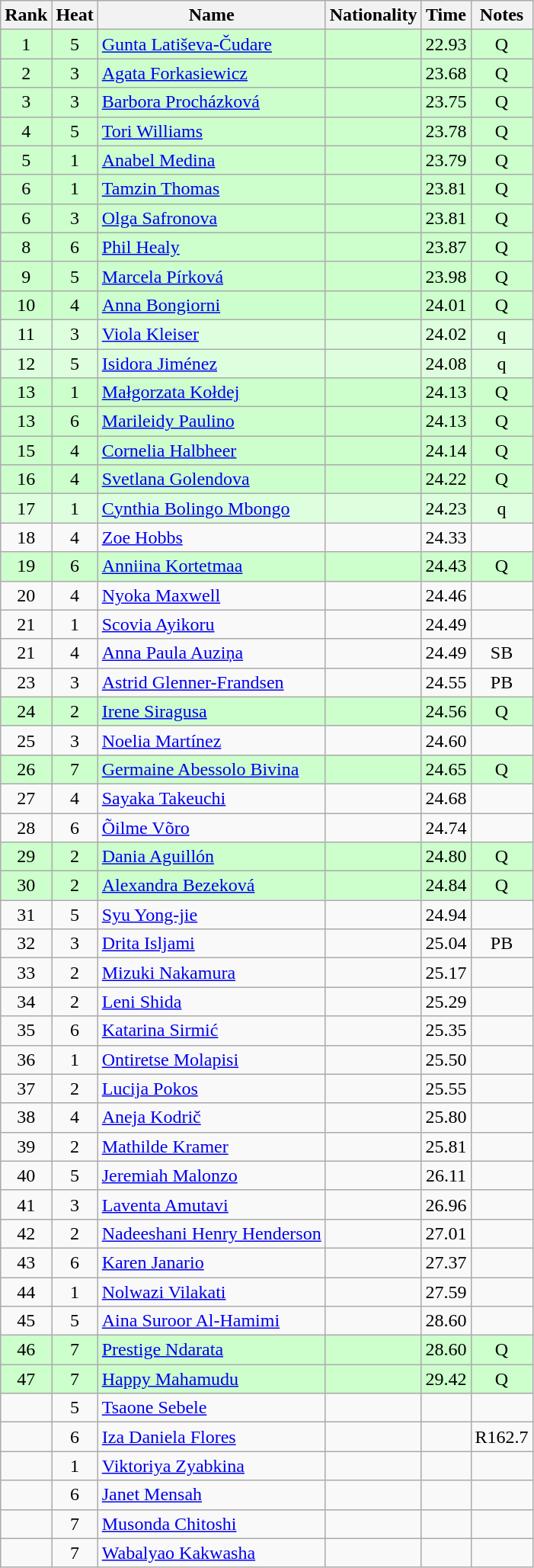<table class="wikitable sortable" style="text-align:center">
<tr>
<th>Rank</th>
<th>Heat</th>
<th>Name</th>
<th>Nationality</th>
<th>Time</th>
<th>Notes</th>
</tr>
<tr bgcolor=ccffcc>
<td>1</td>
<td>5</td>
<td align=left><a href='#'>Gunta Latiševa-Čudare</a></td>
<td align=left></td>
<td>22.93</td>
<td>Q</td>
</tr>
<tr bgcolor=ccffcc>
<td>2</td>
<td>3</td>
<td align=left><a href='#'>Agata Forkasiewicz</a></td>
<td align=left></td>
<td>23.68</td>
<td>Q</td>
</tr>
<tr bgcolor=ccffcc>
<td>3</td>
<td>3</td>
<td align=left><a href='#'>Barbora Procházková</a></td>
<td align=left></td>
<td>23.75</td>
<td>Q</td>
</tr>
<tr bgcolor=ccffcc>
<td>4</td>
<td>5</td>
<td align=left><a href='#'>Tori Williams</a></td>
<td align=left></td>
<td>23.78</td>
<td>Q</td>
</tr>
<tr bgcolor=ccffcc>
<td>5</td>
<td>1</td>
<td align=left><a href='#'>Anabel Medina</a></td>
<td align=left></td>
<td>23.79</td>
<td>Q</td>
</tr>
<tr bgcolor=ccffcc>
<td>6</td>
<td>1</td>
<td align=left><a href='#'>Tamzin Thomas</a></td>
<td align=left></td>
<td>23.81</td>
<td>Q</td>
</tr>
<tr bgcolor=ccffcc>
<td>6</td>
<td>3</td>
<td align=left><a href='#'>Olga Safronova</a></td>
<td align=left></td>
<td>23.81</td>
<td>Q</td>
</tr>
<tr bgcolor=ccffcc>
<td>8</td>
<td>6</td>
<td align=left><a href='#'>Phil Healy</a></td>
<td align=left></td>
<td>23.87</td>
<td>Q</td>
</tr>
<tr bgcolor=ccffcc>
<td>9</td>
<td>5</td>
<td align=left><a href='#'>Marcela Pírková</a></td>
<td align=left></td>
<td>23.98</td>
<td>Q</td>
</tr>
<tr bgcolor=ccffcc>
<td>10</td>
<td>4</td>
<td align=left><a href='#'>Anna Bongiorni</a></td>
<td align=left></td>
<td>24.01</td>
<td>Q</td>
</tr>
<tr bgcolor=ddffdd>
<td>11</td>
<td>3</td>
<td align=left><a href='#'>Viola Kleiser</a></td>
<td align=left></td>
<td>24.02</td>
<td>q</td>
</tr>
<tr bgcolor=ddffdd>
<td>12</td>
<td>5</td>
<td align=left><a href='#'>Isidora Jiménez</a></td>
<td align=left></td>
<td>24.08</td>
<td>q</td>
</tr>
<tr bgcolor=ccffcc>
<td>13</td>
<td>1</td>
<td align=left><a href='#'>Małgorzata Kołdej</a></td>
<td align=left></td>
<td>24.13</td>
<td>Q</td>
</tr>
<tr bgcolor=ccffcc>
<td>13</td>
<td>6</td>
<td align=left><a href='#'>Marileidy Paulino</a></td>
<td align=left></td>
<td>24.13</td>
<td>Q</td>
</tr>
<tr bgcolor=ccffcc>
<td>15</td>
<td>4</td>
<td align=left><a href='#'>Cornelia Halbheer</a></td>
<td align=left></td>
<td>24.14</td>
<td>Q</td>
</tr>
<tr bgcolor=ccffcc>
<td>16</td>
<td>4</td>
<td align=left><a href='#'>Svetlana Golendova</a></td>
<td align=left></td>
<td>24.22</td>
<td>Q</td>
</tr>
<tr bgcolor=ddffdd>
<td>17</td>
<td>1</td>
<td align=left><a href='#'>Cynthia Bolingo Mbongo</a></td>
<td align=left></td>
<td>24.23</td>
<td>q</td>
</tr>
<tr>
<td>18</td>
<td>4</td>
<td align=left><a href='#'>Zoe Hobbs</a></td>
<td align=left></td>
<td>24.33</td>
<td></td>
</tr>
<tr bgcolor=ccffcc>
<td>19</td>
<td>6</td>
<td align=left><a href='#'>Anniina Kortetmaa</a></td>
<td align=left></td>
<td>24.43</td>
<td>Q</td>
</tr>
<tr>
<td>20</td>
<td>4</td>
<td align=left><a href='#'>Nyoka Maxwell</a></td>
<td align=left></td>
<td>24.46</td>
<td></td>
</tr>
<tr>
<td>21</td>
<td>1</td>
<td align=left><a href='#'>Scovia Ayikoru</a></td>
<td align=left></td>
<td>24.49</td>
<td></td>
</tr>
<tr>
<td>21</td>
<td>4</td>
<td align=left><a href='#'>Anna Paula Auziņa</a></td>
<td align=left></td>
<td>24.49</td>
<td>SB</td>
</tr>
<tr>
<td>23</td>
<td>3</td>
<td align=left><a href='#'>Astrid Glenner-Frandsen</a></td>
<td align=left></td>
<td>24.55</td>
<td>PB</td>
</tr>
<tr bgcolor=ccffcc>
<td>24</td>
<td>2</td>
<td align=left><a href='#'>Irene Siragusa</a></td>
<td align=left></td>
<td>24.56</td>
<td>Q</td>
</tr>
<tr>
<td>25</td>
<td>3</td>
<td align=left><a href='#'>Noelia Martínez</a></td>
<td align=left></td>
<td>24.60</td>
<td></td>
</tr>
<tr bgcolor=ccffcc>
<td>26</td>
<td>7</td>
<td align=left><a href='#'>Germaine Abessolo Bivina</a></td>
<td align=left></td>
<td>24.65</td>
<td>Q</td>
</tr>
<tr>
<td>27</td>
<td>4</td>
<td align=left><a href='#'>Sayaka Takeuchi</a></td>
<td align=left></td>
<td>24.68</td>
<td></td>
</tr>
<tr>
<td>28</td>
<td>6</td>
<td align=left><a href='#'>Õilme Võro</a></td>
<td align=left></td>
<td>24.74</td>
<td></td>
</tr>
<tr bgcolor=ccffcc>
<td>29</td>
<td>2</td>
<td align=left><a href='#'>Dania Aguillón</a></td>
<td align=left></td>
<td>24.80</td>
<td>Q</td>
</tr>
<tr bgcolor=ccffcc>
<td>30</td>
<td>2</td>
<td align=left><a href='#'>Alexandra Bezeková</a></td>
<td align=left></td>
<td>24.84</td>
<td>Q</td>
</tr>
<tr>
<td>31</td>
<td>5</td>
<td align=left><a href='#'>Syu Yong-jie</a></td>
<td align=left></td>
<td>24.94</td>
<td></td>
</tr>
<tr>
<td>32</td>
<td>3</td>
<td align=left><a href='#'>Drita Isljami</a></td>
<td align=left></td>
<td>25.04</td>
<td>PB</td>
</tr>
<tr>
<td>33</td>
<td>2</td>
<td align=left><a href='#'>Mizuki Nakamura</a></td>
<td align=left></td>
<td>25.17</td>
<td></td>
</tr>
<tr>
<td>34</td>
<td>2</td>
<td align=left><a href='#'>Leni Shida</a></td>
<td align=left></td>
<td>25.29</td>
<td></td>
</tr>
<tr>
<td>35</td>
<td>6</td>
<td align=left><a href='#'>Katarina Sirmić</a></td>
<td align=left></td>
<td>25.35</td>
<td></td>
</tr>
<tr>
<td>36</td>
<td>1</td>
<td align=left><a href='#'>Ontiretse Molapisi</a></td>
<td align=left></td>
<td>25.50</td>
<td></td>
</tr>
<tr>
<td>37</td>
<td>2</td>
<td align=left><a href='#'>Lucija Pokos</a></td>
<td align=left></td>
<td>25.55</td>
<td></td>
</tr>
<tr>
<td>38</td>
<td>4</td>
<td align=left><a href='#'>Aneja Kodrič</a></td>
<td align=left></td>
<td>25.80</td>
<td></td>
</tr>
<tr>
<td>39</td>
<td>2</td>
<td align=left><a href='#'>Mathilde Kramer</a></td>
<td align=left></td>
<td>25.81</td>
<td></td>
</tr>
<tr>
<td>40</td>
<td>5</td>
<td align=left><a href='#'>Jeremiah Malonzo</a></td>
<td align=left></td>
<td>26.11</td>
<td></td>
</tr>
<tr>
<td>41</td>
<td>3</td>
<td align=left><a href='#'>Laventa Amutavi</a></td>
<td align=left></td>
<td>26.96</td>
<td></td>
</tr>
<tr>
<td>42</td>
<td>2</td>
<td align=left><a href='#'>Nadeeshani Henry Henderson</a></td>
<td align=left></td>
<td>27.01</td>
<td></td>
</tr>
<tr>
<td>43</td>
<td>6</td>
<td align=left><a href='#'>Karen Janario</a></td>
<td align=left></td>
<td>27.37</td>
<td></td>
</tr>
<tr>
<td>44</td>
<td>1</td>
<td align=left><a href='#'>Nolwazi Vilakati</a></td>
<td align=left></td>
<td>27.59</td>
<td></td>
</tr>
<tr>
<td>45</td>
<td>5</td>
<td align=left><a href='#'>Aina Suroor Al-Hamimi</a></td>
<td align=left></td>
<td>28.60</td>
<td></td>
</tr>
<tr bgcolor=ccffcc>
<td>46</td>
<td>7</td>
<td align=left><a href='#'>Prestige Ndarata</a></td>
<td align=left></td>
<td>28.60</td>
<td>Q</td>
</tr>
<tr bgcolor=ccffcc>
<td>47</td>
<td>7</td>
<td align=left><a href='#'>Happy Mahamudu</a></td>
<td align=left></td>
<td>29.42</td>
<td>Q</td>
</tr>
<tr>
<td></td>
<td>5</td>
<td align=left><a href='#'>Tsaone Sebele</a></td>
<td align=left></td>
<td></td>
<td></td>
</tr>
<tr>
<td></td>
<td>6</td>
<td align=left><a href='#'>Iza Daniela Flores</a></td>
<td align=left></td>
<td></td>
<td>R162.7</td>
</tr>
<tr>
<td></td>
<td>1</td>
<td align=left><a href='#'>Viktoriya Zyabkina</a></td>
<td align=left></td>
<td></td>
<td></td>
</tr>
<tr>
<td></td>
<td>6</td>
<td align=left><a href='#'>Janet Mensah</a></td>
<td align=left></td>
<td></td>
<td></td>
</tr>
<tr>
<td></td>
<td>7</td>
<td align=left><a href='#'>Musonda Chitoshi</a></td>
<td align=left></td>
<td></td>
<td></td>
</tr>
<tr>
<td></td>
<td>7</td>
<td align=left><a href='#'>Wabalyao Kakwasha</a></td>
<td align=left></td>
<td></td>
<td></td>
</tr>
</table>
